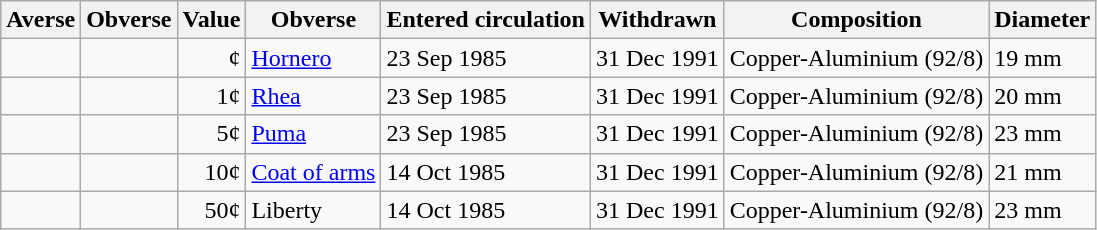<table class="wikitable">
<tr>
<th>Averse</th>
<th>Obverse</th>
<th>Value</th>
<th>Obverse</th>
<th>Entered circulation</th>
<th>Withdrawn</th>
<th>Composition</th>
<th>Diameter</th>
</tr>
<tr>
<td></td>
<td></td>
<td align="right">¢</td>
<td><a href='#'>Hornero</a></td>
<td>23 Sep 1985</td>
<td>31 Dec 1991</td>
<td>Copper-Aluminium (92/8)</td>
<td>19 mm</td>
</tr>
<tr>
<td></td>
<td></td>
<td align="right">1¢</td>
<td><a href='#'>Rhea</a></td>
<td>23 Sep 1985</td>
<td>31 Dec 1991</td>
<td>Copper-Aluminium (92/8)</td>
<td>20 mm</td>
</tr>
<tr>
<td></td>
<td></td>
<td align="right">5¢</td>
<td><a href='#'>Puma</a></td>
<td>23 Sep 1985</td>
<td>31 Dec 1991</td>
<td>Copper-Aluminium (92/8)</td>
<td>23 mm</td>
</tr>
<tr>
<td></td>
<td></td>
<td align="right">10¢</td>
<td><a href='#'>Coat of arms</a></td>
<td>14 Oct 1985</td>
<td>31 Dec 1991</td>
<td>Copper-Aluminium (92/8)</td>
<td>21 mm</td>
</tr>
<tr>
<td></td>
<td></td>
<td align="right">50¢</td>
<td>Liberty</td>
<td>14 Oct 1985</td>
<td>31 Dec 1991</td>
<td>Copper-Aluminium (92/8)</td>
<td>23 mm</td>
</tr>
</table>
